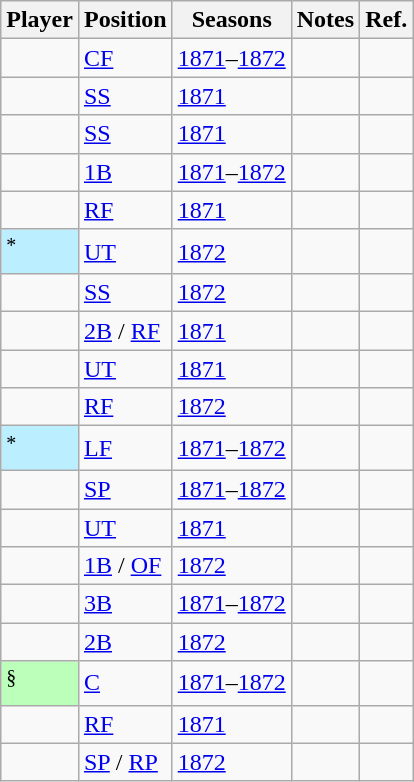<table class="wikitable sortable" border="1">
<tr>
<th>Player</th>
<th>Position</th>
<th>Seasons</th>
<th class="unsortable">Notes</th>
<th class="unsortable">Ref.</th>
</tr>
<tr>
<td></td>
<td><a href='#'>CF</a></td>
<td><a href='#'>1871</a>–<a href='#'>1872</a></td>
<td></td>
<td align=center></td>
</tr>
<tr>
<td></td>
<td><a href='#'>SS</a></td>
<td><a href='#'>1871</a></td>
<td></td>
<td align=center></td>
</tr>
<tr>
<td></td>
<td><a href='#'>SS</a></td>
<td><a href='#'>1871</a></td>
<td></td>
<td align=center></td>
</tr>
<tr>
<td></td>
<td><a href='#'>1B</a></td>
<td><a href='#'>1871</a>–<a href='#'>1872</a></td>
<td></td>
<td align=center></td>
</tr>
<tr>
<td></td>
<td><a href='#'>RF</a></td>
<td><a href='#'>1871</a></td>
<td></td>
<td align=center></td>
</tr>
<tr>
<td bgcolor=#bbeeff><sup>*</sup></td>
<td><a href='#'>UT</a></td>
<td><a href='#'>1872</a></td>
<td></td>
<td align=center></td>
</tr>
<tr>
<td></td>
<td><a href='#'>SS</a></td>
<td><a href='#'>1872</a></td>
<td></td>
<td align=center></td>
</tr>
<tr>
<td></td>
<td><a href='#'>2B</a> / <a href='#'>RF</a></td>
<td><a href='#'>1871</a></td>
<td></td>
<td align=center></td>
</tr>
<tr>
<td></td>
<td><a href='#'>UT</a></td>
<td><a href='#'>1871</a></td>
<td></td>
<td align=center></td>
</tr>
<tr>
<td></td>
<td><a href='#'>RF</a></td>
<td><a href='#'>1872</a></td>
<td></td>
<td align=center></td>
</tr>
<tr>
<td bgcolor=#bbeeff><sup>*</sup></td>
<td><a href='#'>LF</a></td>
<td><a href='#'>1871</a>–<a href='#'>1872</a></td>
<td></td>
<td align=center></td>
</tr>
<tr>
<td></td>
<td><a href='#'>SP</a></td>
<td><a href='#'>1871</a>–<a href='#'>1872</a></td>
<td></td>
<td align=center></td>
</tr>
<tr>
<td></td>
<td><a href='#'>UT</a></td>
<td><a href='#'>1871</a></td>
<td></td>
<td align=center></td>
</tr>
<tr>
<td></td>
<td><a href='#'>1B</a> / <a href='#'>OF</a></td>
<td><a href='#'>1872</a></td>
<td></td>
<td align=center></td>
</tr>
<tr>
<td></td>
<td><a href='#'>3B</a></td>
<td><a href='#'>1871</a>–<a href='#'>1872</a></td>
<td></td>
<td align=center></td>
</tr>
<tr>
<td></td>
<td><a href='#'>2B</a></td>
<td><a href='#'>1872</a></td>
<td></td>
<td align=center></td>
</tr>
<tr>
<td bgcolor=#bbffbb><sup>§</sup></td>
<td><a href='#'>C</a></td>
<td><a href='#'>1871</a>–<a href='#'>1872</a></td>
<td></td>
<td align=center></td>
</tr>
<tr>
<td></td>
<td><a href='#'>RF</a></td>
<td><a href='#'>1871</a></td>
<td></td>
<td align=center></td>
</tr>
<tr>
<td></td>
<td><a href='#'>SP</a> / <a href='#'>RP</a></td>
<td><a href='#'>1872</a></td>
<td></td>
<td align=center></td>
</tr>
</table>
